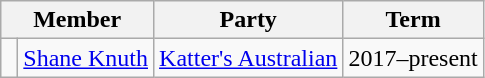<table class="wikitable">
<tr>
<th colspan="2">Member</th>
<th>Party</th>
<th>Term</th>
</tr>
<tr>
<td> </td>
<td><a href='#'>Shane Knuth</a></td>
<td><a href='#'>Katter's Australian</a></td>
<td>2017–present</td>
</tr>
</table>
